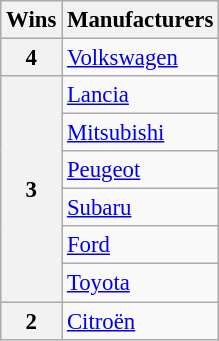<table class="wikitable" style="font-size: 95%;">
<tr>
<th>Wins</th>
<th>Manufacturers</th>
</tr>
<tr>
<th>4</th>
<td> <a href='#'>Volkswagen</a></td>
</tr>
<tr>
<th rowspan="6">3</th>
<td> <a href='#'>Lancia</a></td>
</tr>
<tr>
<td> <a href='#'>Mitsubishi</a></td>
</tr>
<tr>
<td> <a href='#'>Peugeot</a></td>
</tr>
<tr>
<td> <a href='#'>Subaru</a></td>
</tr>
<tr>
<td> <a href='#'>Ford</a></td>
</tr>
<tr>
<td> <a href='#'>Toyota</a></td>
</tr>
<tr>
<th>2</th>
<td> <a href='#'>Citroën</a></td>
</tr>
</table>
